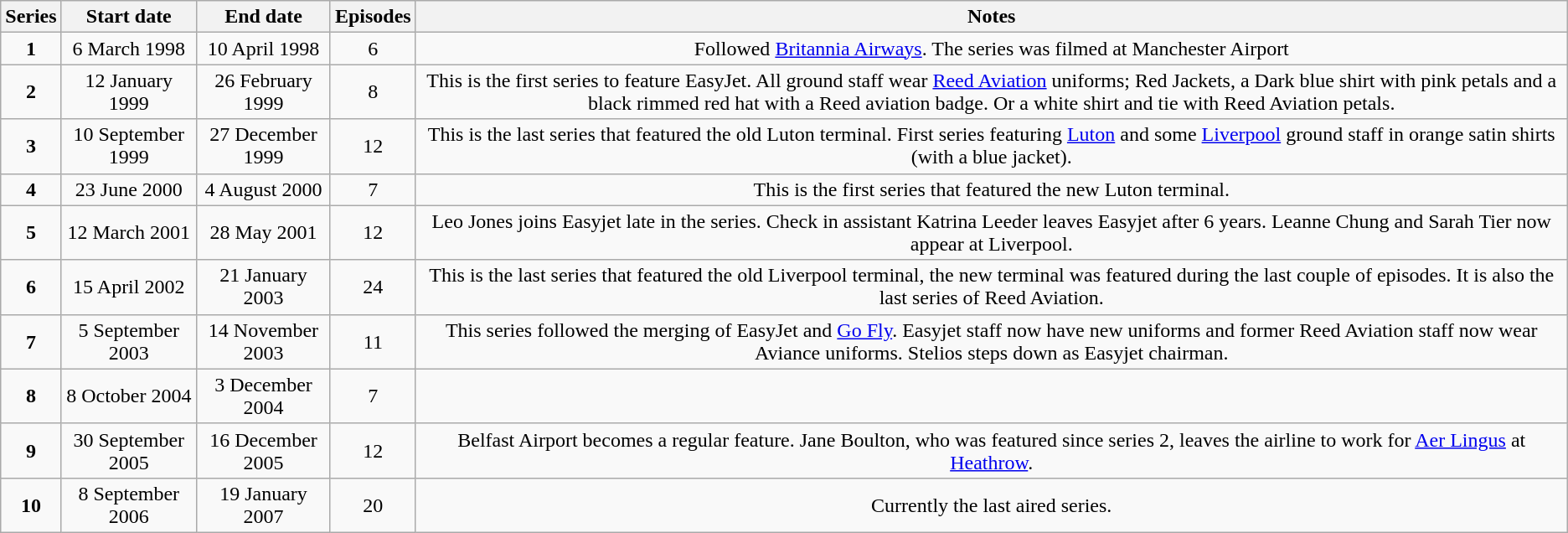<table class="wikitable" style="text-align:center;">
<tr>
<th>Series</th>
<th>Start date</th>
<th>End date</th>
<th>Episodes</th>
<th>Notes</th>
</tr>
<tr>
<td><strong>1</strong></td>
<td>6 March 1998</td>
<td>10 April 1998</td>
<td>6</td>
<td>Followed <a href='#'>Britannia Airways</a>. The series was filmed at Manchester Airport</td>
</tr>
<tr>
<td><strong>2</strong></td>
<td>12 January 1999</td>
<td>26 February 1999</td>
<td>8</td>
<td>This is the first series to feature EasyJet. All ground staff wear <a href='#'>Reed Aviation</a> uniforms; Red Jackets, a Dark blue shirt with pink petals and a black rimmed red hat with a Reed aviation badge. Or a white shirt and tie with Reed Aviation petals.</td>
</tr>
<tr>
<td><strong>3</strong></td>
<td>10 September 1999</td>
<td>27 December 1999</td>
<td>12</td>
<td>This is the last series that featured the old Luton terminal. First series featuring <a href='#'>Luton</a> and some <a href='#'>Liverpool</a> ground staff in orange satin shirts (with a blue jacket).</td>
</tr>
<tr>
<td><strong>4</strong></td>
<td>23 June 2000</td>
<td>4 August 2000</td>
<td>7</td>
<td>This is the first series that featured the new Luton terminal.</td>
</tr>
<tr>
<td><strong>5</strong></td>
<td>12 March 2001</td>
<td>28 May 2001</td>
<td>12</td>
<td>Leo Jones joins Easyjet late in the series. Check in assistant Katrina Leeder leaves Easyjet after 6 years. Leanne Chung and Sarah Tier now appear at Liverpool.</td>
</tr>
<tr>
<td><strong>6</strong></td>
<td>15 April 2002</td>
<td>21 January 2003</td>
<td>24</td>
<td>This is the last series that featured the old Liverpool terminal, the new terminal was featured during the last couple of episodes. It is also the last series of Reed Aviation.</td>
</tr>
<tr>
<td><strong>7</strong></td>
<td>5 September 2003</td>
<td>14 November 2003</td>
<td>11</td>
<td>This series followed the merging of EasyJet and <a href='#'>Go Fly</a>. Easyjet staff now have new uniforms and former Reed Aviation staff now wear Aviance uniforms. Stelios steps down as Easyjet chairman.</td>
</tr>
<tr>
<td><strong>8</strong></td>
<td>8 October 2004</td>
<td>3 December 2004</td>
<td>7</td>
<td></td>
</tr>
<tr>
<td><strong>9</strong></td>
<td>30 September 2005</td>
<td>16 December 2005</td>
<td>12</td>
<td>Belfast Airport becomes a regular feature. Jane Boulton, who was featured since series 2, leaves the airline to work for <a href='#'>Aer Lingus</a> at <a href='#'>Heathrow</a>.</td>
</tr>
<tr>
<td><strong>10</strong></td>
<td>8 September 2006</td>
<td>19 January 2007</td>
<td>20</td>
<td>Currently the last aired series.</td>
</tr>
</table>
